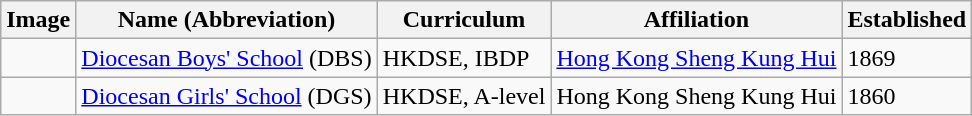<table class="wikitable sortable">
<tr>
<th>Image</th>
<th>Name (Abbreviation)</th>
<th>Curriculum</th>
<th>Affiliation</th>
<th>Established</th>
</tr>
<tr>
<td></td>
<td><a href='#'>Diocesan Boys' School</a> (DBS)</td>
<td>HKDSE, IBDP</td>
<td><a href='#'>Hong Kong Sheng Kung Hui</a></td>
<td>1869</td>
</tr>
<tr>
<td></td>
<td><a href='#'>Diocesan Girls' School</a> (DGS)</td>
<td>HKDSE, A-level</td>
<td>Hong Kong Sheng Kung Hui</td>
<td>1860</td>
</tr>
</table>
